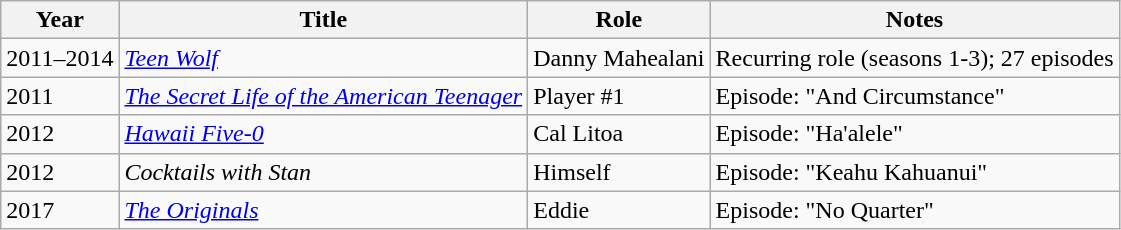<table class="wikitable sortable">
<tr>
<th>Year</th>
<th>Title</th>
<th>Role</th>
<th class="unsortable">Notes</th>
</tr>
<tr>
<td>2011–2014</td>
<td><em><a href='#'>Teen Wolf</a></em></td>
<td>Danny Mahealani</td>
<td>Recurring role (seasons 1-3); 27 episodes</td>
</tr>
<tr>
<td>2011</td>
<td><em><a href='#'>The Secret Life of the American Teenager</a></em></td>
<td>Player #1</td>
<td>Episode: "And Circumstance"</td>
</tr>
<tr>
<td>2012</td>
<td><em><a href='#'>Hawaii Five-0</a></em></td>
<td>Cal Litoa</td>
<td>Episode: "Ha'alele"</td>
</tr>
<tr>
<td>2012</td>
<td><em>Cocktails with Stan</em></td>
<td>Himself</td>
<td>Episode: "Keahu Kahuanui"</td>
</tr>
<tr>
<td>2017</td>
<td><em><a href='#'>The Originals</a></em></td>
<td>Eddie</td>
<td>Episode: "No Quarter"</td>
</tr>
</table>
